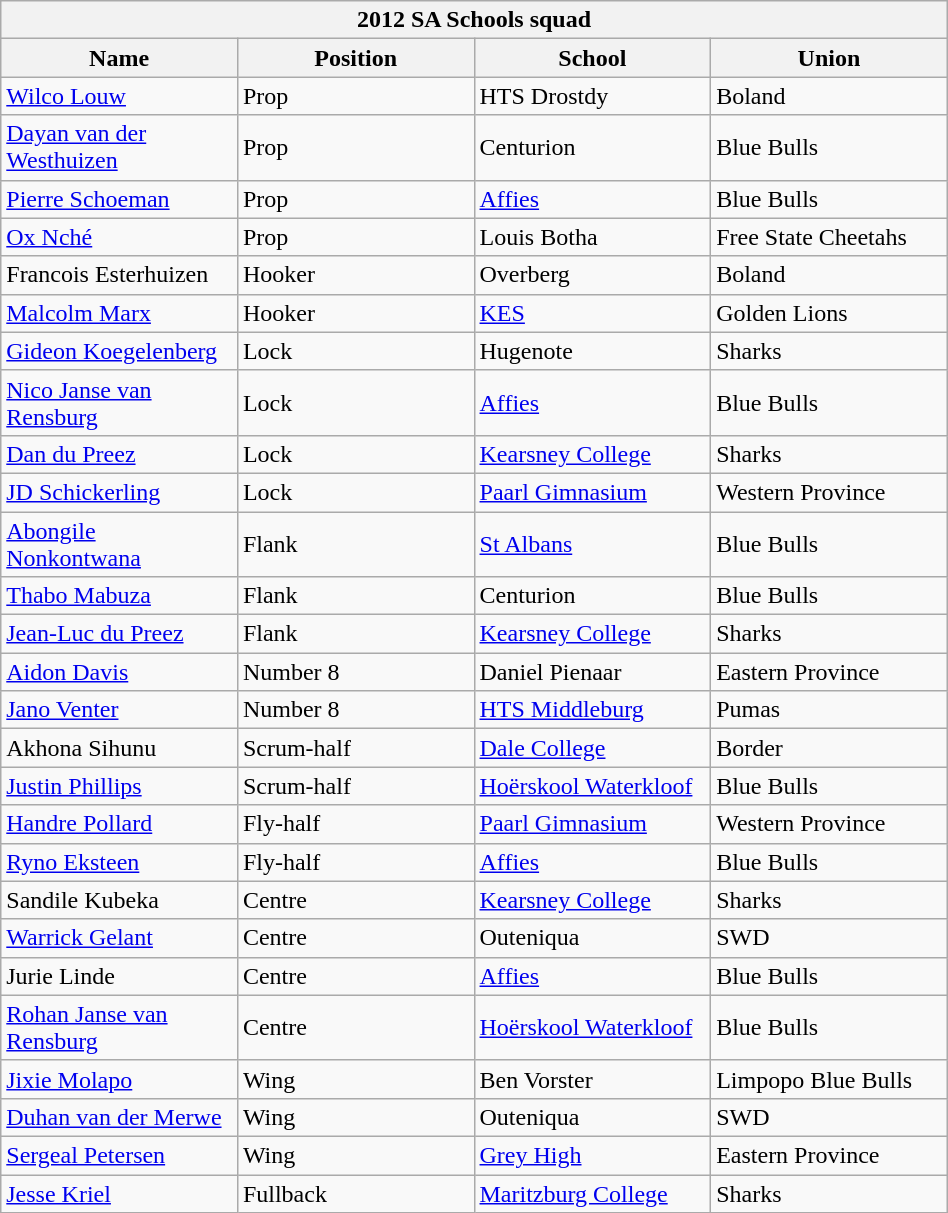<table class="wikitable" style="text-align:left; width:50%">
<tr>
<th colspan="100%">2012 SA Schools squad</th>
</tr>
<tr>
<th style="width:25%;">Name</th>
<th style="width:25%;">Position</th>
<th style="width:25%;">School</th>
<th style="width:25%;">Union</th>
</tr>
<tr>
<td><a href='#'>Wilco Louw</a></td>
<td>Prop</td>
<td>HTS Drostdy</td>
<td>Boland</td>
</tr>
<tr>
<td><a href='#'>Dayan van der Westhuizen</a></td>
<td>Prop</td>
<td>Centurion</td>
<td>Blue Bulls</td>
</tr>
<tr>
<td><a href='#'>Pierre Schoeman</a></td>
<td>Prop</td>
<td><a href='#'>Affies</a></td>
<td>Blue Bulls</td>
</tr>
<tr>
<td><a href='#'>Ox Nché</a></td>
<td>Prop</td>
<td>Louis Botha</td>
<td>Free State Cheetahs</td>
</tr>
<tr>
<td>Francois Esterhuizen</td>
<td>Hooker</td>
<td>Overberg</td>
<td>Boland</td>
</tr>
<tr>
<td><a href='#'>Malcolm Marx</a></td>
<td>Hooker</td>
<td><a href='#'>KES</a></td>
<td>Golden Lions</td>
</tr>
<tr>
<td><a href='#'>Gideon Koegelenberg</a></td>
<td>Lock</td>
<td>Hugenote</td>
<td>Sharks</td>
</tr>
<tr>
<td><a href='#'>Nico Janse van Rensburg</a></td>
<td>Lock</td>
<td><a href='#'>Affies</a></td>
<td>Blue Bulls</td>
</tr>
<tr>
<td><a href='#'>Dan du Preez</a></td>
<td>Lock</td>
<td><a href='#'>Kearsney College</a></td>
<td>Sharks</td>
</tr>
<tr>
<td><a href='#'>JD Schickerling</a></td>
<td>Lock</td>
<td><a href='#'>Paarl Gimnasium</a></td>
<td>Western Province</td>
</tr>
<tr>
<td><a href='#'>Abongile Nonkontwana</a></td>
<td>Flank</td>
<td><a href='#'>St Albans</a></td>
<td>Blue Bulls</td>
</tr>
<tr>
<td><a href='#'>Thabo Mabuza</a></td>
<td>Flank</td>
<td>Centurion</td>
<td>Blue Bulls</td>
</tr>
<tr>
<td><a href='#'>Jean-Luc du Preez</a></td>
<td>Flank</td>
<td><a href='#'>Kearsney College</a></td>
<td>Sharks</td>
</tr>
<tr>
<td><a href='#'>Aidon Davis</a></td>
<td>Number 8</td>
<td>Daniel Pienaar</td>
<td>Eastern Province</td>
</tr>
<tr>
<td><a href='#'>Jano Venter</a></td>
<td>Number 8</td>
<td><a href='#'>HTS Middleburg</a></td>
<td>Pumas</td>
</tr>
<tr>
<td>Akhona Sihunu</td>
<td>Scrum-half</td>
<td><a href='#'>Dale College</a></td>
<td>Border</td>
</tr>
<tr>
<td><a href='#'>Justin Phillips</a></td>
<td>Scrum-half</td>
<td><a href='#'>Hoërskool Waterkloof</a></td>
<td>Blue Bulls</td>
</tr>
<tr>
<td><a href='#'>Handre Pollard</a></td>
<td>Fly-half</td>
<td><a href='#'>Paarl Gimnasium</a></td>
<td>Western Province</td>
</tr>
<tr>
<td><a href='#'>Ryno Eksteen</a></td>
<td>Fly-half</td>
<td><a href='#'>Affies</a></td>
<td>Blue Bulls</td>
</tr>
<tr>
<td>Sandile Kubeka</td>
<td>Centre</td>
<td><a href='#'>Kearsney College</a></td>
<td>Sharks</td>
</tr>
<tr>
<td><a href='#'>Warrick Gelant</a></td>
<td>Centre</td>
<td>Outeniqua</td>
<td>SWD</td>
</tr>
<tr>
<td>Jurie Linde</td>
<td>Centre</td>
<td><a href='#'>Affies</a></td>
<td>Blue Bulls</td>
</tr>
<tr>
<td><a href='#'>Rohan Janse van Rensburg</a></td>
<td>Centre</td>
<td><a href='#'>Hoërskool Waterkloof</a></td>
<td>Blue Bulls</td>
</tr>
<tr>
<td><a href='#'>Jixie Molapo</a></td>
<td>Wing</td>
<td>Ben Vorster</td>
<td>Limpopo Blue Bulls</td>
</tr>
<tr>
<td><a href='#'>Duhan van der Merwe</a></td>
<td>Wing</td>
<td>Outeniqua</td>
<td>SWD</td>
</tr>
<tr>
<td><a href='#'>Sergeal Petersen</a></td>
<td>Wing</td>
<td><a href='#'>Grey High</a></td>
<td>Eastern Province</td>
</tr>
<tr>
<td><a href='#'>Jesse Kriel</a></td>
<td>Fullback</td>
<td><a href='#'>Maritzburg College</a></td>
<td>Sharks</td>
</tr>
</table>
